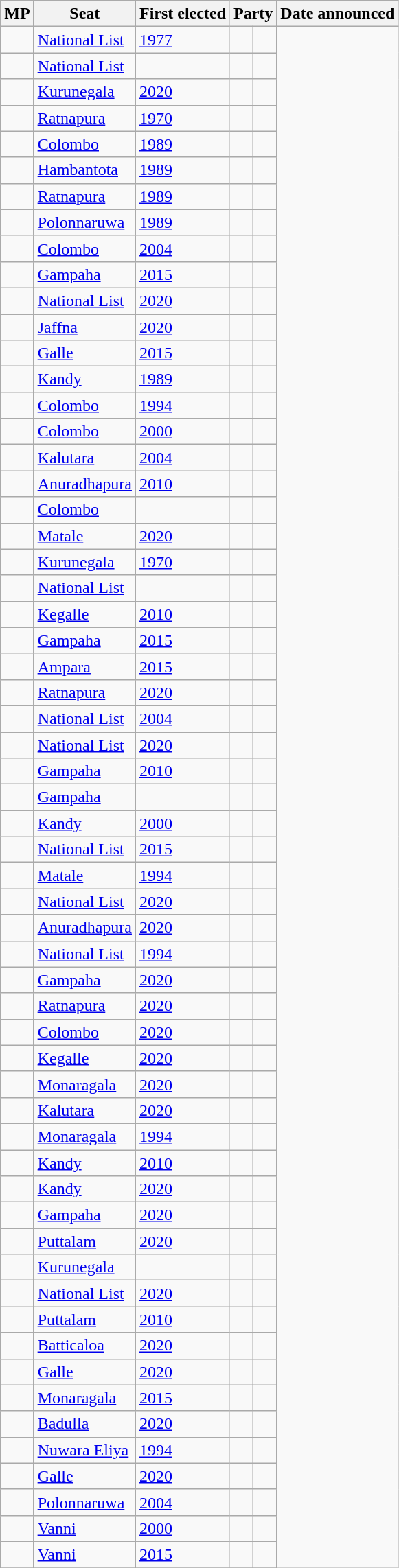<table class="wikitable sortable collapsible collapsed" style="font-size:100%; text=center;">
<tr>
<th scope="col">MP</th>
<th scope="col">Seat</th>
<th scope="col">First elected</th>
<th scope="col" colspan="2">Party</th>
<th scope="col">Date announced</th>
</tr>
<tr>
<td></td>
<td><a href='#'>National List</a></td>
<td><a href='#'>1977</a></td>
<td></td>
<td></td>
</tr>
<tr>
<td></td>
<td><a href='#'>National List</a></td>
<td></td>
<td></td>
<td></td>
</tr>
<tr>
<td></td>
<td><a href='#'>Kurunegala</a></td>
<td><a href='#'>2020</a></td>
<td></td>
<td></td>
</tr>
<tr>
<td></td>
<td><a href='#'>Ratnapura</a></td>
<td><a href='#'>1970</a></td>
<td></td>
<td></td>
</tr>
<tr>
<td></td>
<td><a href='#'>Colombo</a></td>
<td><a href='#'>1989</a></td>
<td></td>
<td></td>
</tr>
<tr>
<td></td>
<td><a href='#'>Hambantota</a></td>
<td><a href='#'>1989</a></td>
<td></td>
<td></td>
</tr>
<tr>
<td></td>
<td><a href='#'>Ratnapura</a></td>
<td><a href='#'>1989</a></td>
<td></td>
<td></td>
</tr>
<tr>
<td></td>
<td><a href='#'>Polonnaruwa</a></td>
<td><a href='#'>1989</a></td>
<td></td>
<td></td>
</tr>
<tr>
<td></td>
<td><a href='#'>Colombo</a></td>
<td><a href='#'>2004</a></td>
<td></td>
<td></td>
</tr>
<tr>
<td></td>
<td><a href='#'>Gampaha</a></td>
<td><a href='#'>2015</a></td>
<td></td>
<td></td>
</tr>
<tr>
<td></td>
<td><a href='#'>National List</a></td>
<td><a href='#'>2020</a></td>
<td></td>
<td></td>
</tr>
<tr>
<td></td>
<td><a href='#'>Jaffna</a></td>
<td><a href='#'>2020</a></td>
<td></td>
<td></td>
</tr>
<tr>
<td></td>
<td><a href='#'>Galle</a></td>
<td><a href='#'>2015</a></td>
<td></td>
<td></td>
</tr>
<tr>
<td></td>
<td><a href='#'>Kandy</a></td>
<td><a href='#'>1989</a></td>
<td></td>
<td></td>
</tr>
<tr>
<td></td>
<td><a href='#'>Colombo</a></td>
<td><a href='#'>1994</a></td>
<td></td>
<td></td>
</tr>
<tr>
<td></td>
<td><a href='#'>Colombo</a></td>
<td><a href='#'>2000</a></td>
<td></td>
<td></td>
</tr>
<tr>
<td></td>
<td><a href='#'>Kalutara</a></td>
<td><a href='#'>2004</a></td>
<td></td>
<td></td>
</tr>
<tr>
<td></td>
<td><a href='#'>Anuradhapura</a></td>
<td><a href='#'>2010</a></td>
<td></td>
<td></td>
</tr>
<tr>
<td></td>
<td><a href='#'>Colombo</a></td>
<td></td>
<td></td>
<td></td>
</tr>
<tr>
<td></td>
<td><a href='#'>Matale</a></td>
<td><a href='#'>2020</a></td>
<td></td>
<td></td>
</tr>
<tr>
<td></td>
<td><a href='#'>Kurunegala</a></td>
<td><a href='#'>1970</a></td>
<td></td>
<td></td>
</tr>
<tr>
<td></td>
<td><a href='#'>National List</a></td>
<td></td>
<td></td>
<td></td>
</tr>
<tr>
<td></td>
<td><a href='#'>Kegalle</a></td>
<td><a href='#'>2010</a></td>
<td></td>
<td></td>
</tr>
<tr>
<td></td>
<td><a href='#'>Gampaha</a></td>
<td><a href='#'>2015</a></td>
<td></td>
<td></td>
</tr>
<tr>
<td></td>
<td><a href='#'>Ampara</a></td>
<td><a href='#'>2015</a></td>
<td></td>
<td></td>
</tr>
<tr>
<td></td>
<td><a href='#'>Ratnapura</a></td>
<td><a href='#'>2020</a></td>
<td></td>
<td></td>
</tr>
<tr>
<td></td>
<td><a href='#'>National List</a></td>
<td><a href='#'>2004</a></td>
<td></td>
<td></td>
</tr>
<tr>
<td></td>
<td><a href='#'>National List</a></td>
<td><a href='#'>2020</a></td>
<td></td>
<td></td>
</tr>
<tr>
<td></td>
<td><a href='#'>Gampaha</a></td>
<td><a href='#'>2010</a></td>
<td></td>
<td></td>
</tr>
<tr>
<td></td>
<td><a href='#'>Gampaha</a></td>
<td></td>
<td></td>
<td></td>
</tr>
<tr>
<td></td>
<td><a href='#'>Kandy</a></td>
<td><a href='#'>2000</a></td>
<td></td>
<td></td>
</tr>
<tr>
<td></td>
<td><a href='#'>National List</a></td>
<td><a href='#'>2015</a></td>
<td></td>
<td></td>
</tr>
<tr>
<td></td>
<td><a href='#'>Matale</a></td>
<td><a href='#'>1994</a></td>
<td></td>
<td></td>
</tr>
<tr>
<td></td>
<td><a href='#'>National List</a></td>
<td><a href='#'>2020</a></td>
<td></td>
<td></td>
</tr>
<tr>
<td></td>
<td><a href='#'>Anuradhapura</a></td>
<td><a href='#'>2020</a></td>
<td></td>
<td></td>
</tr>
<tr>
<td></td>
<td><a href='#'>National List</a></td>
<td><a href='#'>1994</a></td>
<td></td>
<td></td>
</tr>
<tr>
<td></td>
<td><a href='#'>Gampaha</a></td>
<td><a href='#'>2020</a></td>
<td></td>
<td></td>
</tr>
<tr>
<td></td>
<td><a href='#'>Ratnapura</a></td>
<td><a href='#'>2020</a></td>
<td></td>
<td></td>
</tr>
<tr>
<td></td>
<td><a href='#'>Colombo</a></td>
<td><a href='#'>2020</a></td>
<td></td>
<td></td>
</tr>
<tr>
<td></td>
<td><a href='#'>Kegalle</a></td>
<td><a href='#'>2020</a></td>
<td></td>
<td></td>
</tr>
<tr>
<td></td>
<td><a href='#'>Monaragala</a></td>
<td><a href='#'>2020</a></td>
<td></td>
<td></td>
</tr>
<tr>
<td></td>
<td><a href='#'>Kalutara</a></td>
<td><a href='#'>2020</a></td>
<td></td>
<td></td>
</tr>
<tr>
<td></td>
<td><a href='#'>Monaragala</a></td>
<td><a href='#'>1994</a></td>
<td></td>
<td></td>
</tr>
<tr>
<td></td>
<td><a href='#'>Kandy</a></td>
<td><a href='#'>2010</a></td>
<td></td>
<td></td>
</tr>
<tr>
<td></td>
<td><a href='#'>Kandy</a></td>
<td><a href='#'>2020</a></td>
<td></td>
<td></td>
</tr>
<tr>
<td></td>
<td><a href='#'>Gampaha</a></td>
<td><a href='#'>2020</a></td>
<td></td>
<td></td>
</tr>
<tr>
<td></td>
<td><a href='#'>Puttalam</a></td>
<td><a href='#'>2020</a></td>
<td></td>
<td></td>
</tr>
<tr>
<td></td>
<td><a href='#'>Kurunegala</a></td>
<td></td>
<td></td>
<td></td>
</tr>
<tr>
<td></td>
<td><a href='#'>National List</a></td>
<td><a href='#'>2020</a></td>
<td></td>
<td></td>
</tr>
<tr>
<td></td>
<td><a href='#'>Puttalam</a></td>
<td><a href='#'>2010</a></td>
<td></td>
<td></td>
</tr>
<tr>
<td></td>
<td><a href='#'>Batticaloa</a></td>
<td><a href='#'>2020</a></td>
<td></td>
<td></td>
</tr>
<tr>
<td></td>
<td><a href='#'>Galle</a></td>
<td><a href='#'>2020</a></td>
<td></td>
<td></td>
</tr>
<tr>
<td></td>
<td><a href='#'>Monaragala</a></td>
<td><a href='#'>2015</a></td>
<td></td>
<td></td>
</tr>
<tr>
<td></td>
<td><a href='#'>Badulla</a></td>
<td><a href='#'>2020</a></td>
<td></td>
<td></td>
</tr>
<tr>
<td></td>
<td><a href='#'>Nuwara Eliya</a></td>
<td><a href='#'>1994</a></td>
<td></td>
<td></td>
</tr>
<tr>
<td></td>
<td><a href='#'>Galle</a></td>
<td><a href='#'>2020</a></td>
<td></td>
<td></td>
</tr>
<tr>
<td></td>
<td><a href='#'>Polonnaruwa</a></td>
<td><a href='#'>2004</a></td>
<td></td>
<td></td>
</tr>
<tr>
<td></td>
<td><a href='#'>Vanni</a></td>
<td><a href='#'>2000</a></td>
<td></td>
<td></td>
</tr>
<tr>
<td></td>
<td><a href='#'>Vanni</a></td>
<td><a href='#'>2015</a></td>
<td></td>
<td></td>
</tr>
<tr>
</tr>
</table>
